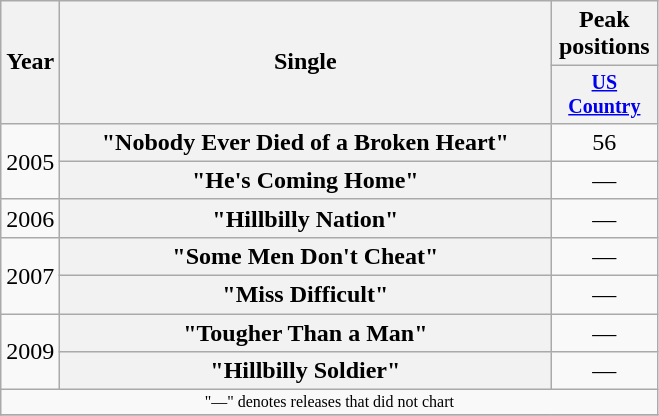<table class="wikitable plainrowheaders" style="text-align:center;">
<tr>
<th rowspan="2">Year</th>
<th rowspan="2" style="width:20em;">Single</th>
<th colspan="1">Peak positions</th>
</tr>
<tr style="font-size:smaller;">
<th width="65"><a href='#'>US Country</a></th>
</tr>
<tr>
<td rowspan="2">2005</td>
<th scope="row">"Nobody Ever Died of a Broken Heart"</th>
<td>56</td>
</tr>
<tr>
<th scope="row">"He's Coming Home"</th>
<td>—</td>
</tr>
<tr>
<td>2006</td>
<th scope="row">"Hillbilly Nation"</th>
<td>—</td>
</tr>
<tr>
<td rowspan="2">2007</td>
<th scope="row">"Some Men Don't Cheat"</th>
<td>—</td>
</tr>
<tr>
<th scope="row">"Miss Difficult"</th>
<td>—</td>
</tr>
<tr>
<td rowspan="2">2009</td>
<th scope="row">"Tougher Than a Man"</th>
<td>—</td>
</tr>
<tr>
<th scope="row">"Hillbilly Soldier"</th>
<td>—</td>
</tr>
<tr>
<td colspan="4" style="font-size:8pt">"—" denotes releases that did not chart</td>
</tr>
<tr>
</tr>
</table>
